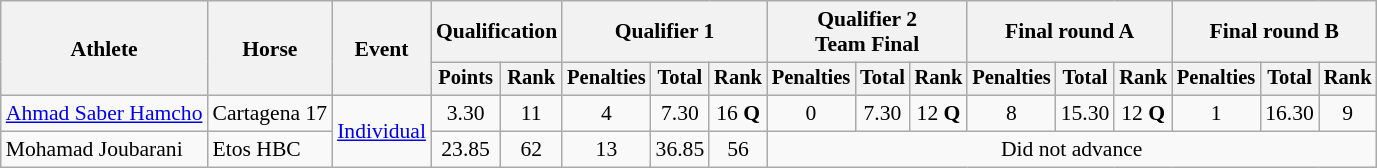<table class=wikitable style=font-size:90%;text-align:center>
<tr>
<th rowspan=2>Athlete</th>
<th rowspan=2>Horse</th>
<th rowspan=2>Event</th>
<th colspan=2>Qualification</th>
<th colspan=3>Qualifier 1</th>
<th colspan=3>Qualifier 2<br>Team Final</th>
<th colspan=3>Final round A</th>
<th colspan=3>Final round B</th>
</tr>
<tr style="font-size:95%">
<th>Points</th>
<th>Rank</th>
<th>Penalties</th>
<th>Total</th>
<th>Rank</th>
<th>Penalties</th>
<th>Total</th>
<th>Rank</th>
<th>Penalties</th>
<th>Total</th>
<th>Rank</th>
<th>Penalties</th>
<th>Total</th>
<th>Rank</th>
</tr>
<tr>
<td align=left><a href='#'>Ahmad Saber Hamcho</a></td>
<td align=left>Cartagena 17</td>
<td align=left rowspan=2><a href='#'>Individual</a></td>
<td>3.30</td>
<td>11</td>
<td>4</td>
<td>7.30</td>
<td>16 <strong>Q</strong></td>
<td>0</td>
<td>7.30</td>
<td>12 <strong>Q</strong></td>
<td>8</td>
<td>15.30</td>
<td>12 <strong>Q</strong></td>
<td>1</td>
<td>16.30</td>
<td>9</td>
</tr>
<tr>
<td align=left>Mohamad Joubarani</td>
<td align=left>Etos HBC</td>
<td>23.85</td>
<td>62</td>
<td>13</td>
<td>36.85</td>
<td>56</td>
<td colspan=9>Did not advance</td>
</tr>
</table>
